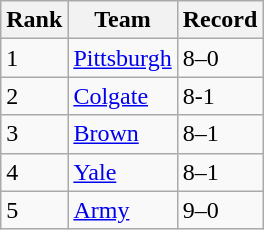<table class="wikitable">
<tr>
<th>Rank</th>
<th>Team</th>
<th>Record</th>
</tr>
<tr>
<td>1</td>
<td><a href='#'>Pittsburgh</a></td>
<td>8–0</td>
</tr>
<tr>
<td>2</td>
<td><a href='#'>Colgate</a></td>
<td>8-1</td>
</tr>
<tr>
<td>3</td>
<td><a href='#'>Brown</a></td>
<td>8–1</td>
</tr>
<tr>
<td>4</td>
<td><a href='#'>Yale</a></td>
<td>8–1</td>
</tr>
<tr>
<td>5</td>
<td><a href='#'>Army</a></td>
<td>9–0</td>
</tr>
</table>
